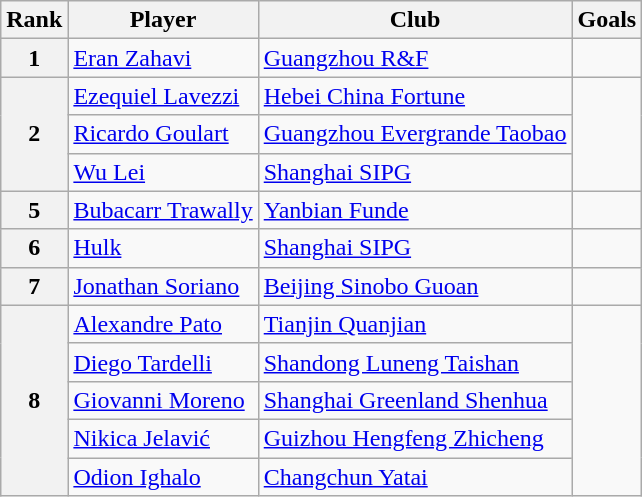<table class="wikitable">
<tr>
<th>Rank</th>
<th>Player</th>
<th>Club</th>
<th>Goals</th>
</tr>
<tr>
<th>1</th>
<td> <a href='#'>Eran Zahavi</a></td>
<td><a href='#'>Guangzhou R&F</a></td>
<td></td>
</tr>
<tr>
<th rowspan=3>2</th>
<td> <a href='#'>Ezequiel Lavezzi</a></td>
<td><a href='#'>Hebei China Fortune</a></td>
<td rowspan=3></td>
</tr>
<tr>
<td> <a href='#'>Ricardo Goulart</a></td>
<td><a href='#'>Guangzhou Evergrande Taobao</a></td>
</tr>
<tr>
<td> <a href='#'>Wu Lei</a></td>
<td><a href='#'>Shanghai SIPG</a></td>
</tr>
<tr>
<th>5</th>
<td> <a href='#'>Bubacarr Trawally</a></td>
<td><a href='#'>Yanbian Funde</a></td>
<td></td>
</tr>
<tr>
<th>6</th>
<td> <a href='#'>Hulk</a></td>
<td><a href='#'>Shanghai SIPG</a></td>
<td></td>
</tr>
<tr>
<th>7</th>
<td> <a href='#'>Jonathan Soriano</a></td>
<td><a href='#'>Beijing Sinobo Guoan</a></td>
<td></td>
</tr>
<tr>
<th rowspan=5>8</th>
<td> <a href='#'>Alexandre Pato</a></td>
<td><a href='#'>Tianjin Quanjian</a></td>
<td rowspan=5></td>
</tr>
<tr>
<td> <a href='#'>Diego Tardelli</a></td>
<td><a href='#'>Shandong Luneng Taishan</a></td>
</tr>
<tr>
<td> <a href='#'>Giovanni Moreno</a></td>
<td><a href='#'>Shanghai Greenland Shenhua</a></td>
</tr>
<tr>
<td> <a href='#'>Nikica Jelavić</a></td>
<td><a href='#'>Guizhou Hengfeng Zhicheng</a></td>
</tr>
<tr>
<td> <a href='#'>Odion Ighalo</a></td>
<td><a href='#'>Changchun Yatai</a></td>
</tr>
</table>
